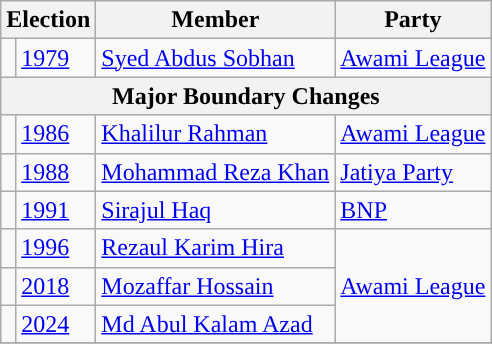<table class="wikitable">
<tr>
<th colspan="2">Election</th>
<th>Member</th>
<th>Party</th>
</tr>
<tr>
<td style="background-color:"></td>
<td><a href='#'>1979</a></td>
<td><a href='#'>Syed Abdus Sobhan</a></td>
<td><a href='#'>Awami League</a></td>
</tr>
<tr>
<th colspan="4">Major Boundary Changes</th>
</tr>
<tr>
<td style="background-color:"></td>
<td><a href='#'>1986</a></td>
<td><a href='#'>Khalilur Rahman</a></td>
<td><a href='#'>Awami League</a></td>
</tr>
<tr>
<td style="background-color:"></td>
<td><a href='#'>1988</a></td>
<td><a href='#'>Mohammad Reza Khan</a></td>
<td><a href='#'>Jatiya Party</a></td>
</tr>
<tr>
<td style="background-color:"></td>
<td><a href='#'>1991</a></td>
<td><a href='#'>Sirajul Haq</a></td>
<td><a href='#'>BNP</a></td>
</tr>
<tr>
<td style="background-color:"></td>
<td><a href='#'>1996</a></td>
<td><a href='#'>Rezaul Karim Hira</a></td>
<td rowspan="3"><a href='#'>Awami League</a></td>
</tr>
<tr>
<td style="background-color:"></td>
<td><a href='#'>2018</a></td>
<td><a href='#'>Mozaffar Hossain</a></td>
</tr>
<tr>
<td style="background-color:"></td>
<td><a href='#'>2024</a></td>
<td><a href='#'>Md Abul Kalam Azad</a></td>
</tr>
<tr>
</tr>
</table>
